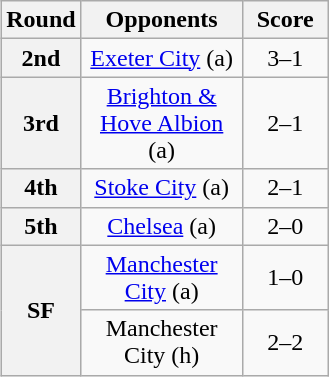<table class="wikitable plainrowheaders" style="text-align:center;margin-left:1em;float:right">
<tr>
<th scope="col" style="width:25px;">Round</th>
<th scope="col" style="width:100px;">Opponents</th>
<th scope="col" style="width:50px;">Score</th>
</tr>
<tr>
<th scope=row style="text-align:center">2nd</th>
<td><a href='#'>Exeter City</a> (a)</td>
<td>3–1</td>
</tr>
<tr>
<th scope=row style="text-align:center">3rd</th>
<td><a href='#'>Brighton & Hove Albion</a> (a)</td>
<td>2–1</td>
</tr>
<tr>
<th scope=row style="text-align:center">4th</th>
<td><a href='#'>Stoke City</a> (a)</td>
<td>2–1</td>
</tr>
<tr>
<th scope=row style="text-align:center">5th</th>
<td><a href='#'>Chelsea</a> (a)</td>
<td>2–0</td>
</tr>
<tr>
<th scope=row style="text-align:center" rowspan="2">SF</th>
<td><a href='#'>Manchester City</a> (a)</td>
<td>1–0</td>
</tr>
<tr>
<td>Manchester City (h)</td>
<td>2–2</td>
</tr>
</table>
